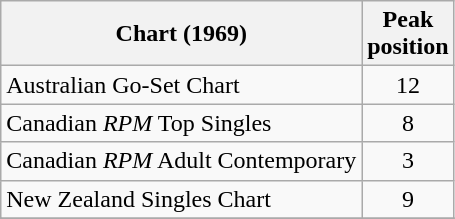<table class="wikitable sortable">
<tr>
<th align="left">Chart (1969)</th>
<th style="text-align:center;">Peak<br>position</th>
</tr>
<tr>
<td>Australian Go-Set Chart</td>
<td style="text-align:center;">12</td>
</tr>
<tr>
<td align="left">Canadian <em>RPM</em> Top Singles</td>
<td style="text-align:center;">8</td>
</tr>
<tr>
<td align="left">Canadian <em>RPM</em> Adult Contemporary</td>
<td style="text-align:center;">3</td>
</tr>
<tr>
<td align="left">New Zealand Singles Chart</td>
<td style="text-align:center;">9</td>
</tr>
<tr>
</tr>
<tr>
</tr>
<tr>
</tr>
</table>
